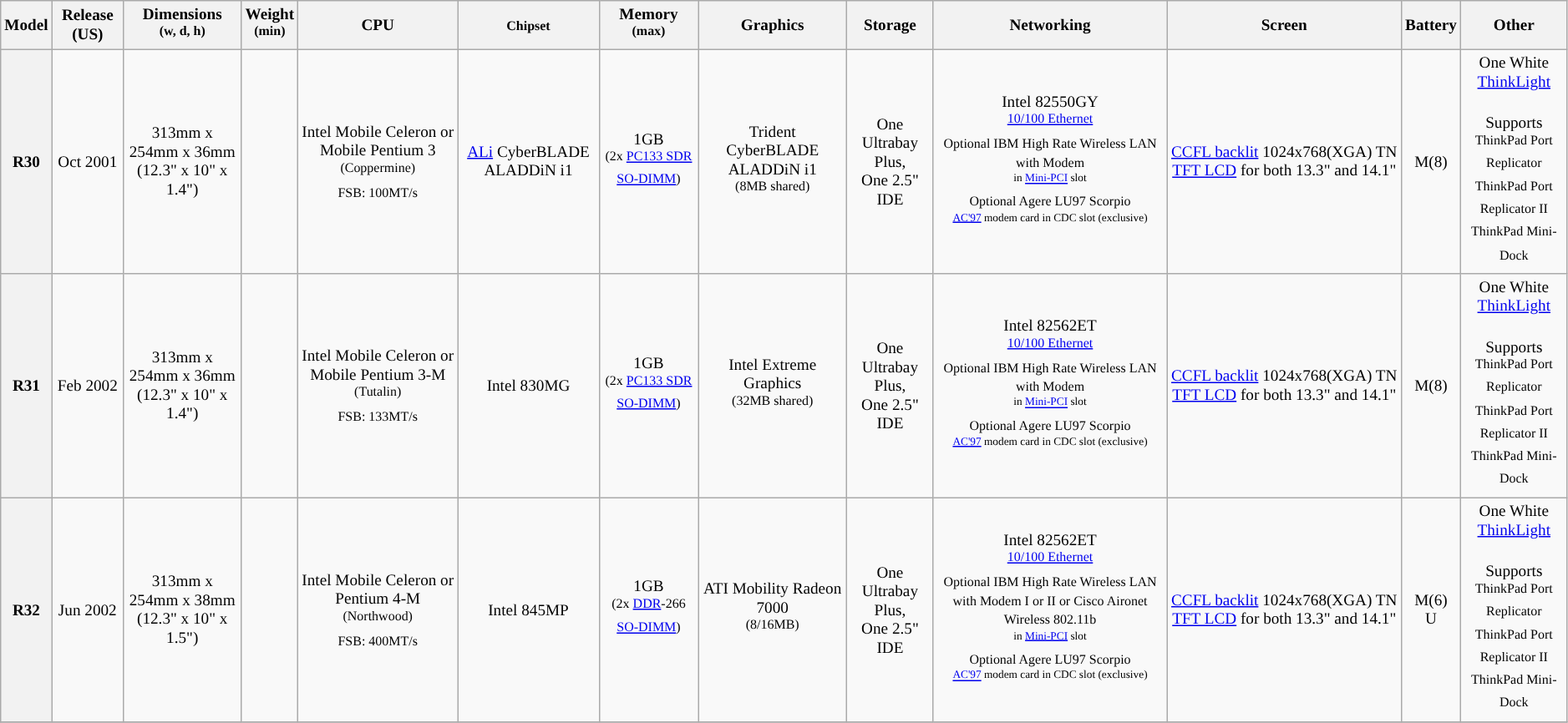<table class="wikitable" style="font-size: 80%; minwidth: 100%; text-align: center;">
<tr>
<th>Model</th>
<th>Release (US)</th>
<th>Dimensions <br><sup>(w, d, h)</sup></th>
<th>Weight <br><sup>(min)</sup></th>
<th>CPU</th>
<th><small>Chipset</small></th>
<th>Memory <sup>(max)</sup></th>
<th>Graphics</th>
<th>Storage</th>
<th>Networking</th>
<th>Screen</th>
<th>Battery</th>
<th>Other</th>
</tr>
<tr>
<th>R30 </th>
<td>Oct 2001</td>
<td>313mm x 254mm x 36mm <br>(12.3" x 10" x 1.4")</td>
<td></td>
<td style="background:">Intel Mobile Celeron or Mobile Pentium 3 <br><sup>(Coppermine)</sup> <br><small>FSB: 100MT/s</small></td>
<td><a href='#'>ALi</a> CyberBLADE ALADDiN i1</td>
<td style="background:">1GB <br> <sup>(2x <a href='#'>PC133 SDR</a> <a href='#'>SO-DIMM</a>)</sup></td>
<td style="background:">Trident CyberBLADE ALADDiN i1 <br><sup>(8MB shared)</sup></td>
<td style="background:">One Ultrabay Plus, <br>One 2.5" IDE</td>
<td>Intel 82550GY <br><sup><a href='#'>10/100 Ethernet</a></sup> <small><br>Optional IBM High Rate Wireless LAN with Modem <br><sup>in <a href='#'>Mini-PCI</a> slot</sup> <br>Optional Agere LU97 Scorpio <br><sup><a href='#'>AC'97</a> modem card in CDC slot (exclusive)</sup></small></td>
<td style="background:"><a href='#'>CCFL backlit</a> 1024x768(XGA) TN <a href='#'>TFT LCD</a> for both 13.3" and 14.1"</td>
<td style="background:">M(8)</td>
<td>One White <a href='#'>ThinkLight</a> <br><br>Supports <sup><br>ThinkPad Port Replicator<br>ThinkPad Port Replicator II<br>ThinkPad Mini-Dock</sup></td>
</tr>
<tr>
<th>R31 </th>
<td>Feb 2002</td>
<td>313mm x 254mm x 36mm <br>(12.3" x 10" x 1.4")</td>
<td></td>
<td style="background:">Intel Mobile Celeron or Mobile Pentium 3-M <br><sup>(Tutalin)</sup> <br><small>FSB: 133MT/s</small></td>
<td>Intel 830MG</td>
<td style="background:">1GB <br> <sup>(2x <a href='#'>PC133 SDR</a> <a href='#'>SO-DIMM</a>)</sup></td>
<td style="background:">Intel Extreme Graphics <br><sup>(32MB shared)</sup></td>
<td style="background:">One Ultrabay Plus, <br>One 2.5" IDE</td>
<td>Intel 82562ET <br><sup><a href='#'>10/100 Ethernet</a></sup> <small><br>Optional IBM High Rate Wireless LAN with Modem <br><sup>in <a href='#'>Mini-PCI</a> slot</sup> <br>Optional Agere LU97 Scorpio <br><sup><a href='#'>AC'97</a> modem card in CDC slot (exclusive)</sup></small></td>
<td style="background:"><a href='#'>CCFL backlit</a> 1024x768(XGA) TN <a href='#'>TFT LCD</a> for both 13.3" and 14.1"</td>
<td style="background:">M(8)</td>
<td>One White <a href='#'>ThinkLight</a> <br><br>Supports <sup><br>ThinkPad Port Replicator<br>ThinkPad Port Replicator II<br>ThinkPad Mini-Dock</sup></td>
</tr>
<tr>
<th>R32 </th>
<td>Jun 2002</td>
<td>313mm x 254mm x 38mm <br>(12.3" x 10" x 1.5")</td>
<td></td>
<td style="background:">Intel Mobile Celeron or Pentium 4-M <br><sup>(Northwood)</sup> <br><small>FSB: 400MT/s</small></td>
<td>Intel 845MP</td>
<td style="background:">1GB <br><sup>(2x <a href='#'>DDR</a>-266 <a href='#'>SO-DIMM</a>)</sup></td>
<td style="background:">ATI Mobility Radeon 7000 <br><sup>(8/16MB)</sup></td>
<td style="background:">One Ultrabay Plus, <br>One 2.5" IDE</td>
<td>Intel 82562ET <br><sup><a href='#'>10/100 Ethernet</a></sup> <small><br>Optional IBM High Rate Wireless LAN with Modem I or II or Cisco Aironet Wireless 802.11b<br><sup>in <a href='#'>Mini-PCI</a> slot</sup> <br>Optional Agere LU97 Scorpio <br><sup><a href='#'>AC'97</a> modem card in CDC slot (exclusive)</sup></small></td>
<td style="background:"><a href='#'>CCFL backlit</a> 1024x768(XGA) TN <a href='#'>TFT LCD</a> for both 13.3" and 14.1"</td>
<td style="background:">M(6) <br>U</td>
<td>One White <a href='#'>ThinkLight</a> <br><br>Supports <sup><br>ThinkPad Port Replicator<br>ThinkPad Port Replicator II<br>ThinkPad Mini-Dock</sup></td>
</tr>
<tr>
</tr>
</table>
